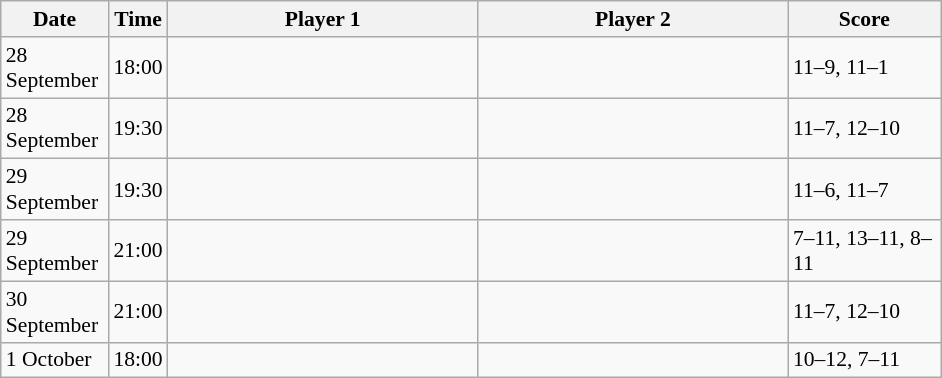<table class="sortable wikitable" style="font-size:90%">
<tr>
<th width="65">Date</th>
<th width="30">Time</th>
<th width="200">Player 1</th>
<th width="200">Player 2</th>
<th width="95">Score</th>
</tr>
<tr>
<td>28 September</td>
<td>18:00</td>
<td><strong></strong></td>
<td></td>
<td>11–9, 11–1</td>
</tr>
<tr>
<td>28 September</td>
<td>19:30</td>
<td><strong></strong></td>
<td></td>
<td>11–7, 12–10</td>
</tr>
<tr>
<td>29 September</td>
<td>19:30</td>
<td><strong></strong></td>
<td></td>
<td>11–6, 11–7</td>
</tr>
<tr>
<td>29 September</td>
<td>21:00</td>
<td></td>
<td><strong></strong></td>
<td>7–11, 13–11, 8–11</td>
</tr>
<tr>
<td>30 September</td>
<td>21:00</td>
<td><strong></strong></td>
<td></td>
<td>11–7, 12–10</td>
</tr>
<tr>
<td>1 October</td>
<td>18:00</td>
<td></td>
<td><strong></strong></td>
<td>10–12, 7–11</td>
</tr>
</table>
